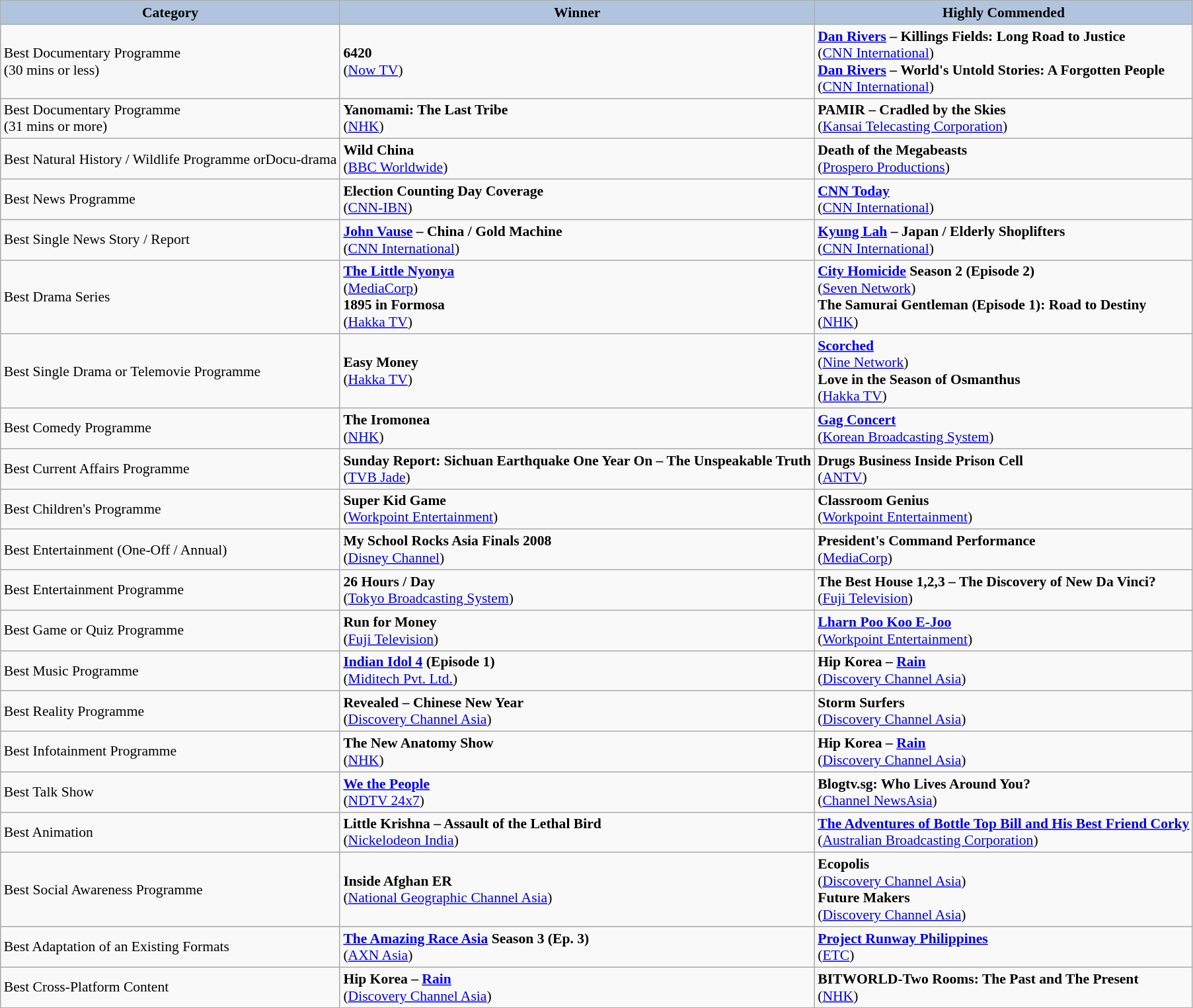<table class="wikitable" style="font-size:90%" cellpadding="5">
<tr style="text-align:center;">
<th style="background:#B0C4DE;">Category</th>
<th style="background:#B0C4DE;">Winner</th>
<th style="background:#B0C4DE;">Highly Commended</th>
</tr>
<tr>
<td>Best Documentary Programme<br>(30 mins or less)</td>
<td> <strong>6420</strong><br>(<a href='#'>Now TV</a>)</td>
<td> <strong><a href='#'>Dan Rivers</a> – Killings Fields: Long Road to Justice</strong><br>(<a href='#'>CNN International</a>)<br> <strong><a href='#'>Dan Rivers</a> – World's Untold Stories: A Forgotten People</strong><br>(<a href='#'>CNN International</a>)</td>
</tr>
<tr>
<td>Best Documentary Programme<br>(31 mins or more)</td>
<td> <strong>Yanomami: The Last Tribe</strong><br>(<a href='#'>NHK</a>)</td>
<td> <strong>PAMIR – Cradled by the Skies</strong><br>(<a href='#'>Kansai Telecasting Corporation</a>)</td>
</tr>
<tr>
<td>Best Natural History / Wildlife Programme orDocu-drama</td>
<td> <strong>Wild China</strong><br>(<a href='#'>BBC Worldwide</a>)</td>
<td> <strong>Death of the Megabeasts</strong><br>(<a href='#'>Prospero Productions</a>)</td>
</tr>
<tr>
<td>Best News Programme</td>
<td> <strong>Election Counting Day Coverage</strong><br>(<a href='#'>CNN-IBN</a>)</td>
<td> <strong><a href='#'>CNN Today</a></strong><br>(<a href='#'>CNN International</a>)</td>
</tr>
<tr>
<td>Best Single News Story / Report</td>
<td> <strong><a href='#'>John Vause</a> – China / Gold Machine</strong><br>(<a href='#'>CNN International</a>)</td>
<td> <strong><a href='#'>Kyung Lah</a> – Japan / Elderly Shoplifters</strong><br>(<a href='#'>CNN International</a>)</td>
</tr>
<tr>
<td>Best Drama Series</td>
<td> <strong><a href='#'>The Little Nyonya</a></strong><br>(<a href='#'>MediaCorp</a>) <br> <strong>1895 in Formosa</strong><br>(<a href='#'>Hakka TV</a>)</td>
<td> <strong><a href='#'>City Homicide</a> Season 2 (Episode 2)</strong><br>(<a href='#'>Seven Network</a>) <br> <strong>The Samurai Gentleman (Episode 1): Road to Destiny</strong><br>(<a href='#'>NHK</a>)</td>
</tr>
<tr>
<td>Best Single Drama or Telemovie Programme</td>
<td> <strong>Easy Money</strong><br>(<a href='#'>Hakka TV</a>)</td>
<td> <strong><a href='#'>Scorched</a></strong><br>(<a href='#'>Nine Network</a>) <br> <strong>Love in the Season of Osmanthus</strong><br>(<a href='#'>Hakka TV</a>)</td>
</tr>
<tr>
<td>Best Comedy Programme</td>
<td> <strong>The Iromonea</strong><br>(<a href='#'>NHK</a>)</td>
<td> <strong><a href='#'>Gag Concert</a></strong><br>(<a href='#'>Korean Broadcasting System</a>)</td>
</tr>
<tr>
<td>Best Current Affairs Programme</td>
<td> <strong>Sunday Report: Sichuan Earthquake One Year On – The Unspeakable Truth</strong><br>(<a href='#'>TVB Jade</a>)</td>
<td> <strong>Drugs Business Inside Prison Cell</strong><br>(<a href='#'>ANTV</a>)</td>
</tr>
<tr>
<td>Best Children's Programme</td>
<td> <strong>Super Kid Game</strong><br>(<a href='#'>Workpoint Entertainment</a>)</td>
<td> <strong>Classroom Genius</strong><br>(<a href='#'>Workpoint Entertainment</a>)</td>
</tr>
<tr>
<td>Best Entertainment (One-Off / Annual)</td>
<td> <strong>My School Rocks Asia Finals 2008</strong><br>(<a href='#'>Disney Channel</a>)</td>
<td> <strong>President's Command Performance</strong><br>(<a href='#'>MediaCorp</a>)</td>
</tr>
<tr>
<td>Best Entertainment Programme</td>
<td> <strong>26 Hours / Day</strong><br>(<a href='#'>Tokyo Broadcasting System</a>)</td>
<td> <strong>The Best House 1,2,3 – The Discovery of New Da Vinci?</strong><br>(<a href='#'>Fuji Television</a>)</td>
</tr>
<tr>
<td>Best Game or Quiz Programme</td>
<td> <strong>Run for Money</strong><br>(<a href='#'>Fuji Television</a>)</td>
<td> <strong><a href='#'>Lharn Poo Koo E-Joo</a></strong><br>(<a href='#'>Workpoint Entertainment</a>)</td>
</tr>
<tr>
<td>Best Music Programme</td>
<td> <strong><a href='#'>Indian Idol 4</a> (Episode 1)</strong><br>(<a href='#'>Miditech Pvt. Ltd.</a>)</td>
<td> <strong>Hip Korea – <a href='#'>Rain</a></strong><br>(<a href='#'>Discovery Channel Asia</a>)</td>
</tr>
<tr>
<td>Best Reality Programme</td>
<td> <strong>Revealed – Chinese New Year</strong><br>(<a href='#'>Discovery Channel Asia</a>)</td>
<td> <strong>Storm Surfers</strong><br>(<a href='#'>Discovery Channel Asia</a>)</td>
</tr>
<tr>
<td>Best Infotainment Programme</td>
<td> <strong>The New Anatomy Show</strong><br>(<a href='#'>NHK</a>)</td>
<td> <strong>Hip Korea – <a href='#'>Rain</a></strong><br>(<a href='#'>Discovery Channel Asia</a>)</td>
</tr>
<tr>
<td>Best Talk Show</td>
<td> <strong><a href='#'>We the People</a></strong><br>(<a href='#'>NDTV 24x7</a>)</td>
<td> <strong>Blogtv.sg: Who Lives Around You?</strong><br>(<a href='#'>Channel NewsAsia</a>)</td>
</tr>
<tr>
<td>Best Animation</td>
<td> <strong>Little Krishna – Assault of the Lethal Bird</strong><br>(<a href='#'>Nickelodeon India</a>)</td>
<td> <strong><a href='#'>The Adventures of Bottle Top Bill and His Best Friend Corky</a></strong><br>(<a href='#'>Australian Broadcasting Corporation</a>)</td>
</tr>
<tr>
<td>Best Social Awareness Programme</td>
<td> <strong>Inside Afghan ER</strong><br>(<a href='#'>National Geographic Channel Asia</a>)</td>
<td> <strong>Ecopolis</strong><br>(<a href='#'>Discovery Channel Asia</a>) <br> <strong>Future Makers</strong><br>(<a href='#'>Discovery Channel Asia</a>)</td>
</tr>
<tr>
<td>Best Adaptation of an Existing Formats</td>
<td> <strong><a href='#'>The Amazing Race Asia</a> Season 3 (Ep. 3)</strong><br>(<a href='#'>AXN Asia</a>)</td>
<td> <strong><a href='#'>Project Runway Philippines</a></strong><br>(<a href='#'>ETC</a>)</td>
</tr>
<tr>
<td>Best Cross-Platform Content</td>
<td> <strong>Hip Korea – <a href='#'>Rain</a></strong><br>(<a href='#'>Discovery Channel Asia</a>)</td>
<td> <strong>BITWORLD-Two Rooms: The Past and The Present</strong><br>(<a href='#'>NHK</a>)</td>
</tr>
</table>
